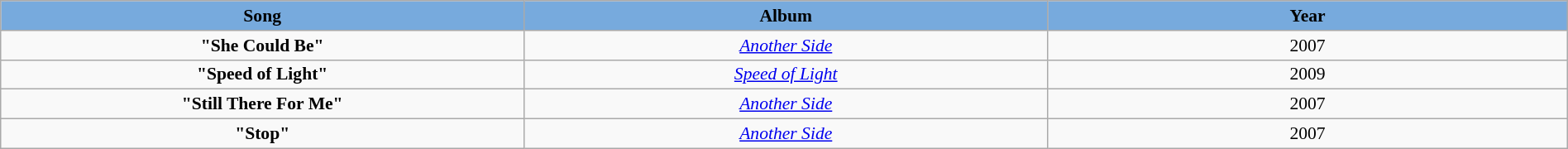<table class="wikitable" style="margin:0.5em auto; clear:both; font-size:.9em; text-align:center; width:100%">
<tr>
<th width="500" style="background: #7ad;">Song</th>
<th width="500" style="background: #7ad;">Album</th>
<th width="500" style="background: #7ad;">Year</th>
</tr>
<tr>
<td><strong>"She Could Be"</strong></td>
<td><em><a href='#'>Another Side</a></em></td>
<td>2007</td>
</tr>
<tr>
<td><strong>"Speed of Light"</strong></td>
<td><em><a href='#'>Speed of Light</a></em></td>
<td>2009</td>
</tr>
<tr>
<td><strong>"Still There For Me"</strong></td>
<td><em><a href='#'>Another Side</a></em></td>
<td>2007</td>
</tr>
<tr>
<td><strong>"Stop"</strong></td>
<td><em><a href='#'>Another Side</a></em></td>
<td>2007</td>
</tr>
</table>
